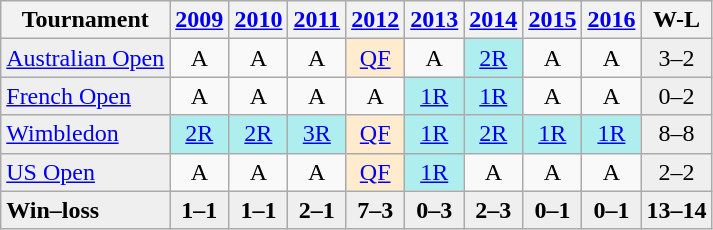<table class="wikitable">
<tr style="background:#efefef;">
<th>Tournament</th>
<th><a href='#'>2009</a></th>
<th><a href='#'>2010</a></th>
<th><a href='#'>2011</a></th>
<th><a href='#'>2012</a></th>
<th><a href='#'>2013</a></th>
<th><a href='#'>2014</a></th>
<th><a href='#'>2015</a></th>
<th><a href='#'>2016</a></th>
<th>W-L</th>
</tr>
<tr>
<td style="background:#EFEFEF;"><a href='#'>Australian Open</a></td>
<td style="text-align:center;">A</td>
<td style="text-align:center;">A</td>
<td style="text-align:center;">A</td>
<td style="text-align:center; background:#ffebcd;"><a href='#'>QF</a></td>
<td style="text-align:center;">A</td>
<td style="text-align:center; background:#afeeee;"><a href='#'>2R</a></td>
<td style="text-align:center;">A</td>
<td style="text-align:center;">A</td>
<td style="text-align:center; background:#efefef;">3–2</td>
</tr>
<tr>
<td style="background:#EFEFEF;"><a href='#'>French Open</a></td>
<td style="text-align:center;">A</td>
<td style="text-align:center;">A</td>
<td style="text-align:center;">A</td>
<td style="text-align:center;">A</td>
<td style="text-align:center; background:#afeeee;"><a href='#'>1R</a></td>
<td style="text-align:center; background:#afeeee;"><a href='#'>1R</a></td>
<td style="text-align:center;">A</td>
<td style="text-align:center;">A</td>
<td style="text-align:center; background:#efefef;">0–2</td>
</tr>
<tr>
<td style="background:#EFEFEF;"><a href='#'>Wimbledon</a></td>
<td style="text-align:center; background:#afeeee;"><a href='#'>2R</a></td>
<td style="text-align:center; background:#afeeee;"><a href='#'>2R</a></td>
<td style="text-align:center; background:#afeeee;"><a href='#'>3R</a></td>
<td style="text-align:center; background:#ffebcd;"><a href='#'>QF</a></td>
<td style="text-align:center; background:#afeeee;"><a href='#'>1R</a></td>
<td style="text-align:center; background:#afeeee;"><a href='#'>2R</a></td>
<td style="text-align:center; background:#afeeee;"><a href='#'>1R</a></td>
<td style="text-align:center; background:#afeeee;"><a href='#'>1R</a></td>
<td style="text-align:center; background:#efefef;">8–8</td>
</tr>
<tr>
<td style="background:#EFEFEF;"><a href='#'>US Open</a></td>
<td style="text-align:center;">A</td>
<td style="text-align:center;">A</td>
<td style="text-align:center;">A</td>
<td style="text-align:center; background:#ffebcd;"><a href='#'>QF</a></td>
<td style="text-align:center; background:#afeeee;"><a href='#'>1R</a></td>
<td style="text-align:center;">A</td>
<td style="text-align:center;">A</td>
<td style="text-align:center;">A</td>
<td style="text-align:center; background:#efefef;">2–2</td>
</tr>
<tr style="background:#efefef;">
<td><strong>Win–loss</strong></td>
<td style="text-align:center;"><strong>1–1</strong></td>
<td style="text-align:center;"><strong>1–1</strong></td>
<td style="text-align:center;"><strong>2–1</strong></td>
<td style="text-align:center;"><strong>7–3</strong></td>
<td style="text-align:center;"><strong>0–3</strong></td>
<td style="text-align:center;"><strong>2–3</strong></td>
<td style="text-align:center;"><strong>0–1</strong></td>
<td style="text-align:center;"><strong>0–1</strong></td>
<td style="text-align:center;"><strong>13–14</strong></td>
</tr>
</table>
